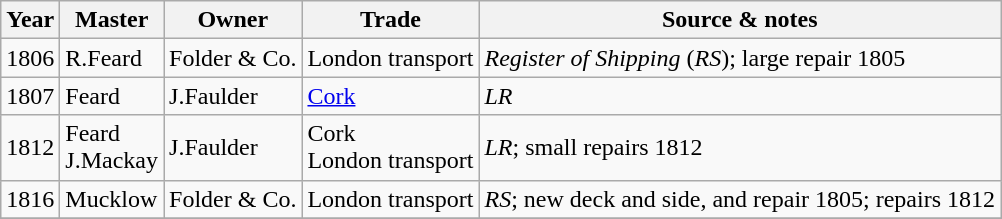<table class=" wikitable">
<tr>
<th>Year</th>
<th>Master</th>
<th>Owner</th>
<th>Trade</th>
<th>Source & notes</th>
</tr>
<tr>
<td>1806</td>
<td>R.Feard</td>
<td>Folder & Co.</td>
<td>London transport</td>
<td><em>Register of Shipping</em> (<em>RS</em>); large repair 1805</td>
</tr>
<tr>
<td>1807</td>
<td>Feard</td>
<td>J.Faulder</td>
<td><a href='#'>Cork</a></td>
<td><em>LR</em></td>
</tr>
<tr>
<td>1812</td>
<td>Feard<br>J.Mackay</td>
<td>J.Faulder</td>
<td>Cork<br>London transport</td>
<td><em>LR</em>; small repairs 1812</td>
</tr>
<tr>
<td>1816</td>
<td>Mucklow</td>
<td>Folder & Co.</td>
<td>London transport</td>
<td><em>RS</em>; new deck and side, and repair 1805; repairs 1812</td>
</tr>
<tr>
</tr>
</table>
